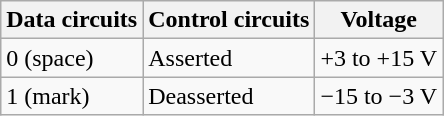<table class="wikitable">
<tr>
<th>Data circuits</th>
<th>Control circuits</th>
<th>Voltage</th>
</tr>
<tr>
<td>0 (space)</td>
<td>Asserted</td>
<td>+3 to +15 V</td>
</tr>
<tr>
<td>1 (mark)</td>
<td>Deasserted</td>
<td>−15 to −3 V</td>
</tr>
</table>
